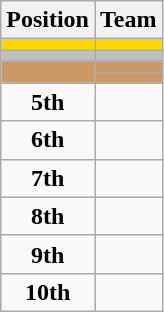<table class="wikitable" style="text-align: center;">
<tr>
<th>Position</th>
<th>Team</th>
</tr>
<tr style="background:gold;">
<td><strong></strong></td>
<td></td>
</tr>
<tr style="background:silver;">
<td><strong></strong></td>
<td></td>
</tr>
<tr style="background:#c96;">
<td rowspan=2><strong></strong></td>
<td></td>
</tr>
<tr style="background:#c96;">
<td></td>
</tr>
<tr>
<td><strong>5th</strong></td>
<td></td>
</tr>
<tr>
<td><strong>6th</strong></td>
<td></td>
</tr>
<tr>
<td><strong>7th</strong></td>
<td></td>
</tr>
<tr>
<td><strong>8th</strong></td>
<td></td>
</tr>
<tr>
<td><strong>9th</strong></td>
<td></td>
</tr>
<tr>
<td><strong>10th</strong></td>
<td></td>
</tr>
</table>
